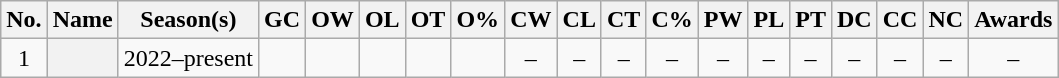<table class="wikitable sortable plainrowheaders" style="text-align:center">
<tr>
<th scope="col" class="unsortable">No.</th>
<th scope="col">Name</th>
<th scope="col">Season(s)</th>
<th scope="col">GC</th>
<th scope="col">OW</th>
<th scope="col">OL</th>
<th scope="col">OT</th>
<th scope="col">O%</th>
<th scope="col">CW</th>
<th scope="col">CL</th>
<th scope="col">CT</th>
<th scope="col">C%</th>
<th scope="col">PW</th>
<th scope="col">PL</th>
<th scope="col">PT</th>
<th scope="col">DC</th>
<th scope="col">CC</th>
<th scope="col">NC</th>
<th scope="col" class="unsortable">Awards</th>
</tr>
<tr>
<td>1</td>
<th scope="row"></th>
<td>2022–present</td>
<td></td>
<td></td>
<td></td>
<td></td>
<td></td>
<td>–</td>
<td>–</td>
<td>–</td>
<td>–</td>
<td>–</td>
<td>–</td>
<td>–</td>
<td>–</td>
<td>–</td>
<td>–</td>
<td>–</td>
</tr>
</table>
